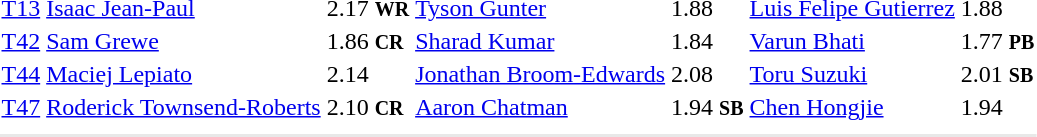<table>
<tr>
<td><a href='#'>T13</a></td>
<td><a href='#'>Isaac Jean-Paul</a><br></td>
<td>2.17 <small><strong>WR</strong></small></td>
<td><a href='#'>Tyson Gunter</a><br></td>
<td>1.88</td>
<td><a href='#'>Luis Felipe Gutierrez</a><br></td>
<td>1.88</td>
</tr>
<tr>
<td><a href='#'>T42</a></td>
<td><a href='#'>Sam Grewe</a><br></td>
<td>1.86 <small><strong>CR</strong></small></td>
<td><a href='#'>Sharad Kumar</a><br></td>
<td>1.84</td>
<td><a href='#'>Varun Bhati</a><br></td>
<td>1.77 <small><strong>PB</strong></small></td>
</tr>
<tr>
<td><a href='#'>T44</a></td>
<td><a href='#'>Maciej Lepiato</a><br></td>
<td>2.14</td>
<td><a href='#'>Jonathan Broom-Edwards</a><br></td>
<td>2.08</td>
<td><a href='#'>Toru Suzuki</a><br></td>
<td>2.01 <small><strong>SB</strong></small></td>
</tr>
<tr>
<td><a href='#'>T47</a></td>
<td><a href='#'>Roderick Townsend-Roberts</a><br></td>
<td>2.10 <small><strong>CR</strong></small></td>
<td><a href='#'>Aaron Chatman</a><br></td>
<td>1.94 <small><strong>SB</strong></small></td>
<td><a href='#'>Chen Hongjie</a><br></td>
<td>1.94</td>
</tr>
<tr>
<td colspan=7></td>
</tr>
<tr>
</tr>
<tr bgcolor= e8e8e8>
<td colspan=7></td>
</tr>
</table>
